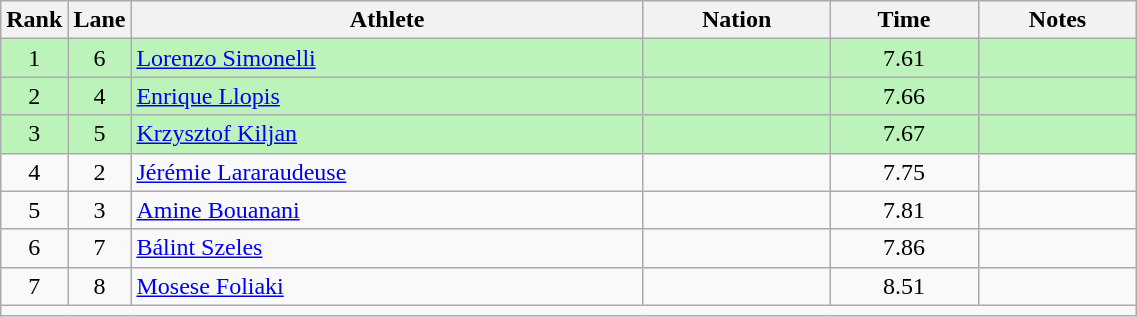<table class="wikitable sortable" style="text-align:center;width: 60%;">
<tr>
<th scope="col" style="width: 10px;">Rank</th>
<th scope="col" style="width: 10px;">Lane</th>
<th scope="col">Athlete</th>
<th scope="col">Nation</th>
<th scope="col">Time</th>
<th scope="col">Notes</th>
</tr>
<tr bgcolor=bbf3bb>
<td>1</td>
<td>6</td>
<td align=left><a href='#'>Lorenzo Simonelli</a></td>
<td align=left></td>
<td>7.61</td>
<td></td>
</tr>
<tr bgcolor=bbf3bb>
<td>2</td>
<td>4</td>
<td align=left><a href='#'>Enrique Llopis</a></td>
<td align=left></td>
<td>7.66</td>
<td></td>
</tr>
<tr bgcolor=bbf3bb>
<td>3</td>
<td>5</td>
<td align=left><a href='#'>Krzysztof Kiljan</a></td>
<td align=left></td>
<td>7.67</td>
<td></td>
</tr>
<tr>
<td>4</td>
<td>2</td>
<td align=left><a href='#'>Jérémie Lararaudeuse</a></td>
<td align=left></td>
<td>7.75</td>
<td></td>
</tr>
<tr>
<td>5</td>
<td>3</td>
<td align=left><a href='#'>Amine Bouanani</a></td>
<td align=left></td>
<td>7.81</td>
<td></td>
</tr>
<tr>
<td>6</td>
<td>7</td>
<td align=left><a href='#'>Bálint Szeles</a></td>
<td align=left></td>
<td>7.86</td>
<td></td>
</tr>
<tr>
<td>7</td>
<td>8</td>
<td align=left><a href='#'>Mosese Foliaki</a></td>
<td align=left></td>
<td>8.51</td>
<td></td>
</tr>
<tr class="sortbottom">
<td colspan="6"></td>
</tr>
</table>
